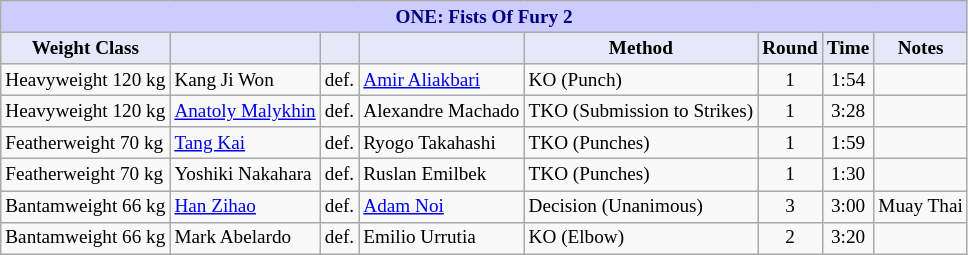<table class="wikitable" style="font-size: 80%;">
<tr>
<th colspan="8" style="background-color: #ccf; color: #000080; text-align: center;"><strong>ONE: Fists Of Fury 2</strong></th>
</tr>
<tr>
<th colspan="1" style="background-color: #E6E8FA; color: #000000; text-align: center;">Weight Class</th>
<th colspan="1" style="background-color: #E6E8FA; color: #000000; text-align: center;"></th>
<th colspan="1" style="background-color: #E6E8FA; color: #000000; text-align: center;"></th>
<th colspan="1" style="background-color: #E6E8FA; color: #000000; text-align: center;"></th>
<th colspan="1" style="background-color: #E6E8FA; color: #000000; text-align: center;">Method</th>
<th colspan="1" style="background-color: #E6E8FA; color: #000000; text-align: center;">Round</th>
<th colspan="1" style="background-color: #E6E8FA; color: #000000; text-align: center;">Time</th>
<th colspan="1" style="background-color: #E6E8FA; color: #000000; text-align: center;">Notes</th>
</tr>
<tr>
<td>Heavyweight 120 kg</td>
<td> Kang Ji Won</td>
<td>def.</td>
<td> <a href='#'>Amir Aliakbari</a></td>
<td>KO (Punch)</td>
<td align=center>1</td>
<td align=center>1:54</td>
<td></td>
</tr>
<tr>
<td>Heavyweight 120 kg</td>
<td> <a href='#'>Anatoly Malykhin</a></td>
<td>def.</td>
<td> Alexandre Machado</td>
<td>TKO (Submission to Strikes)</td>
<td align=center>1</td>
<td align=center>3:28</td>
<td></td>
</tr>
<tr>
<td>Featherweight 70 kg</td>
<td> <a href='#'>Tang Kai</a></td>
<td>def.</td>
<td> Ryogo Takahashi</td>
<td>TKO (Punches)</td>
<td align=center>1</td>
<td align=center>1:59</td>
<td></td>
</tr>
<tr>
<td>Featherweight 70 kg</td>
<td> Yoshiki Nakahara</td>
<td>def.</td>
<td> Ruslan Emilbek</td>
<td>TKO (Punches)</td>
<td align=center>1</td>
<td align=center>1:30</td>
<td></td>
</tr>
<tr>
<td>Bantamweight 66 kg</td>
<td> <a href='#'>Han Zihao</a></td>
<td>def.</td>
<td> <a href='#'>Adam Noi</a></td>
<td>Decision (Unanimous)</td>
<td align=center>3</td>
<td align=center>3:00</td>
<td>Muay Thai</td>
</tr>
<tr>
<td>Bantamweight 66 kg</td>
<td> Mark Abelardo</td>
<td>def.</td>
<td> Emilio Urrutia</td>
<td>KO (Elbow)</td>
<td align=center>2</td>
<td align=center>3:20</td>
<td></td>
</tr>
</table>
